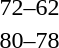<table style="text-align:center">
<tr>
<th width=200></th>
<th width=100></th>
<th width=200></th>
</tr>
<tr>
<td align=right><strong></strong></td>
<td align=center>72–62</td>
<td align=left></td>
</tr>
<tr>
<td align=right><strong></strong></td>
<td align=center>80–78</td>
<td align=left></td>
</tr>
</table>
